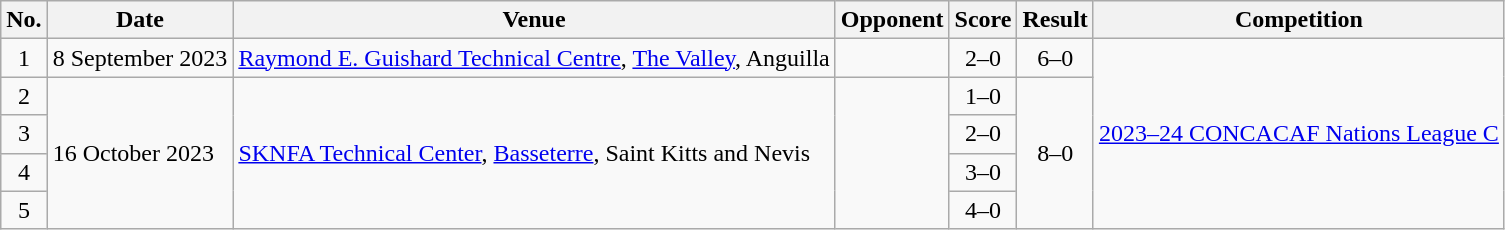<table class="wikitable sortable">
<tr>
<th scope="col">No.</th>
<th scope="col">Date</th>
<th scope="col">Venue</th>
<th scope="col">Opponent</th>
<th scope="col">Score</th>
<th scope="col">Result</th>
<th scope="col">Competition</th>
</tr>
<tr>
<td align="center">1</td>
<td>8 September 2023</td>
<td><a href='#'>Raymond E. Guishard Technical Centre</a>, <a href='#'>The Valley</a>, Anguilla</td>
<td></td>
<td align="center">2–0</td>
<td style="text-align:center">6–0</td>
<td rowspan=5><a href='#'>2023–24 CONCACAF Nations League C</a></td>
</tr>
<tr>
<td align="center">2</td>
<td rowspan=4>16 October 2023</td>
<td rowspan=4><a href='#'>SKNFA Technical Center</a>, <a href='#'>Basseterre</a>, Saint Kitts and Nevis</td>
<td rowspan=4></td>
<td align="center">1–0</td>
<td rowspan=4 style="text-align:center">8–0</td>
</tr>
<tr>
<td align="center">3</td>
<td align="center">2–0</td>
</tr>
<tr>
<td align="center">4</td>
<td align="center">3–0</td>
</tr>
<tr>
<td align="center">5</td>
<td align="center">4–0</td>
</tr>
</table>
